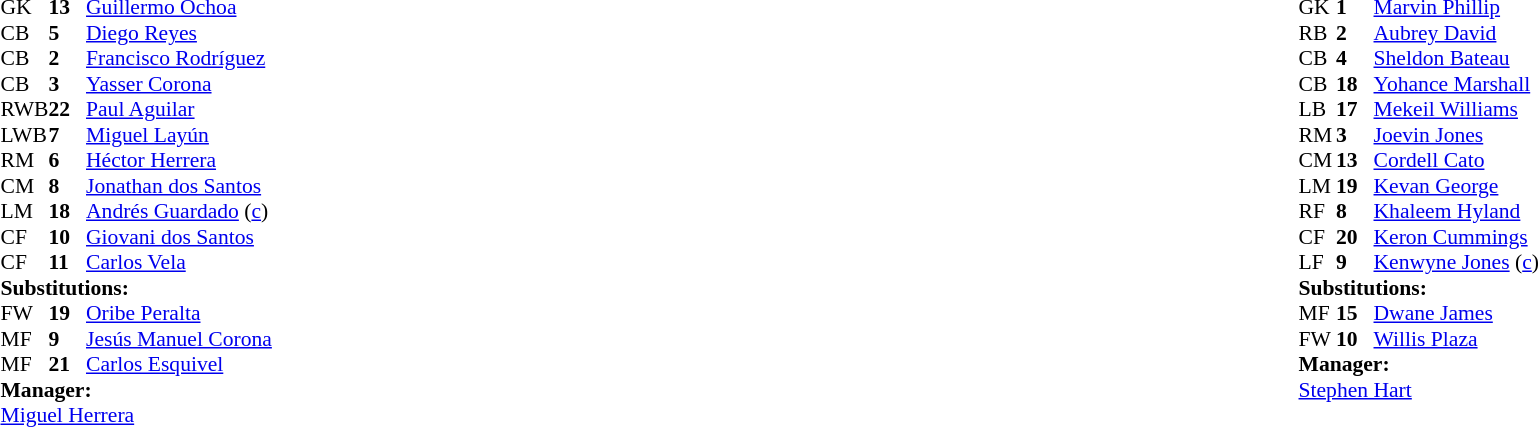<table width="100%">
<tr>
<td valign="top" width="50%"><br><table style="font-size: 90%" cellspacing="0" cellpadding="0">
<tr>
<th width="25"></th>
<th width="25"></th>
</tr>
<tr>
<td>GK</td>
<td><strong>13</strong></td>
<td><a href='#'>Guillermo Ochoa</a></td>
</tr>
<tr>
<td>CB</td>
<td><strong>5</strong></td>
<td><a href='#'>Diego Reyes</a></td>
</tr>
<tr>
<td>CB</td>
<td><strong>2</strong></td>
<td><a href='#'>Francisco Rodríguez</a></td>
</tr>
<tr>
<td>CB</td>
<td><strong>3</strong></td>
<td><a href='#'>Yasser Corona</a></td>
<td></td>
<td></td>
</tr>
<tr>
<td>RWB</td>
<td><strong>22</strong></td>
<td><a href='#'>Paul Aguilar</a></td>
</tr>
<tr>
<td>LWB</td>
<td><strong>7</strong></td>
<td><a href='#'>Miguel Layún</a></td>
</tr>
<tr>
<td>RM</td>
<td><strong>6</strong></td>
<td><a href='#'>Héctor Herrera</a></td>
<td></td>
</tr>
<tr>
<td>CM</td>
<td><strong>8</strong></td>
<td><a href='#'>Jonathan dos Santos</a></td>
<td></td>
<td></td>
</tr>
<tr>
<td>LM</td>
<td><strong>18</strong></td>
<td><a href='#'>Andrés Guardado</a> (<a href='#'>c</a>)</td>
</tr>
<tr>
<td>CF</td>
<td><strong>10</strong></td>
<td><a href='#'>Giovani dos Santos</a></td>
<td></td>
<td></td>
</tr>
<tr>
<td>CF</td>
<td><strong>11</strong></td>
<td><a href='#'>Carlos Vela</a></td>
</tr>
<tr>
<td colspan=3><strong>Substitutions:</strong></td>
</tr>
<tr>
<td>FW</td>
<td><strong>19</strong></td>
<td><a href='#'>Oribe Peralta</a></td>
<td></td>
<td></td>
</tr>
<tr>
<td>MF</td>
<td><strong>9</strong></td>
<td><a href='#'>Jesús Manuel Corona</a></td>
<td></td>
<td></td>
</tr>
<tr>
<td>MF</td>
<td><strong>21</strong></td>
<td><a href='#'>Carlos Esquivel</a></td>
<td></td>
<td></td>
</tr>
<tr>
<td colspan=3><strong>Manager:</strong></td>
</tr>
<tr>
<td colspan=3><a href='#'>Miguel Herrera</a></td>
</tr>
</table>
</td>
<td valign="top"></td>
<td valign="top" width="50%"><br><table style="font-size: 90%" cellspacing="0" cellpadding="0" align="center">
<tr>
<th width=25></th>
<th width=25></th>
</tr>
<tr>
<td>GK</td>
<td><strong>1</strong></td>
<td><a href='#'>Marvin Phillip</a></td>
</tr>
<tr>
<td>RB</td>
<td><strong>2</strong></td>
<td><a href='#'>Aubrey David</a></td>
</tr>
<tr>
<td>CB</td>
<td><strong>4</strong></td>
<td><a href='#'>Sheldon Bateau</a></td>
</tr>
<tr>
<td>CB</td>
<td><strong>18</strong></td>
<td><a href='#'>Yohance Marshall</a></td>
</tr>
<tr>
<td>LB</td>
<td><strong>17</strong></td>
<td><a href='#'>Mekeil Williams</a></td>
<td></td>
</tr>
<tr>
<td>RM</td>
<td><strong>3</strong></td>
<td><a href='#'>Joevin Jones</a></td>
</tr>
<tr>
<td>CM</td>
<td><strong>13</strong></td>
<td><a href='#'>Cordell Cato</a></td>
</tr>
<tr>
<td>LM</td>
<td><strong>19</strong></td>
<td><a href='#'>Kevan George</a></td>
</tr>
<tr>
<td>RF</td>
<td><strong>8</strong></td>
<td><a href='#'>Khaleem Hyland</a></td>
<td></td>
<td></td>
</tr>
<tr>
<td>CF</td>
<td><strong>20</strong></td>
<td><a href='#'>Keron Cummings</a></td>
<td></td>
<td></td>
</tr>
<tr>
<td>LF</td>
<td><strong>9</strong></td>
<td><a href='#'>Kenwyne Jones</a> (<a href='#'>c</a>)</td>
</tr>
<tr>
<td colspan=3><strong>Substitutions:</strong></td>
</tr>
<tr>
<td>MF</td>
<td><strong>15</strong></td>
<td><a href='#'>Dwane James</a></td>
<td></td>
</tr>
<tr>
<td>FW</td>
<td><strong>10</strong></td>
<td><a href='#'>Willis Plaza</a></td>
<td></td>
</tr>
<tr>
<td colspan=3><strong>Manager:</strong></td>
</tr>
<tr>
<td colspan=3><a href='#'>Stephen Hart</a></td>
</tr>
</table>
</td>
</tr>
</table>
